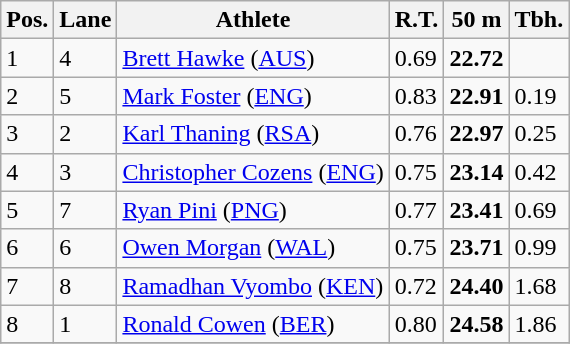<table class="wikitable">
<tr>
<th>Pos.</th>
<th>Lane</th>
<th>Athlete</th>
<th>R.T.</th>
<th>50 m</th>
<th>Tbh.</th>
</tr>
<tr>
<td>1</td>
<td>4</td>
<td> <a href='#'>Brett Hawke</a> (<a href='#'>AUS</a>)</td>
<td>0.69</td>
<td><strong>22.72</strong></td>
<td> </td>
</tr>
<tr>
<td>2</td>
<td>5</td>
<td> <a href='#'>Mark Foster</a> (<a href='#'>ENG</a>)</td>
<td>0.83</td>
<td><strong>22.91</strong></td>
<td>0.19</td>
</tr>
<tr>
<td>3</td>
<td>2</td>
<td> <a href='#'>Karl Thaning</a> (<a href='#'>RSA</a>)</td>
<td>0.76</td>
<td><strong>22.97</strong></td>
<td>0.25</td>
</tr>
<tr>
<td>4</td>
<td>3</td>
<td> <a href='#'>Christopher Cozens</a> (<a href='#'>ENG</a>)</td>
<td>0.75</td>
<td><strong>23.14</strong></td>
<td>0.42</td>
</tr>
<tr>
<td>5</td>
<td>7</td>
<td> <a href='#'>Ryan Pini</a> (<a href='#'>PNG</a>)</td>
<td>0.77</td>
<td><strong>23.41</strong></td>
<td>0.69</td>
</tr>
<tr>
<td>6</td>
<td>6</td>
<td> <a href='#'>Owen Morgan</a> (<a href='#'>WAL</a>)</td>
<td>0.75</td>
<td><strong>23.71</strong></td>
<td>0.99</td>
</tr>
<tr>
<td>7</td>
<td>8</td>
<td> <a href='#'>Ramadhan Vyombo</a> (<a href='#'>KEN</a>)</td>
<td>0.72</td>
<td><strong>24.40</strong></td>
<td>1.68</td>
</tr>
<tr>
<td>8</td>
<td>1</td>
<td> <a href='#'>Ronald Cowen</a> (<a href='#'>BER</a>)</td>
<td>0.80</td>
<td><strong>24.58</strong></td>
<td>1.86</td>
</tr>
<tr>
</tr>
</table>
